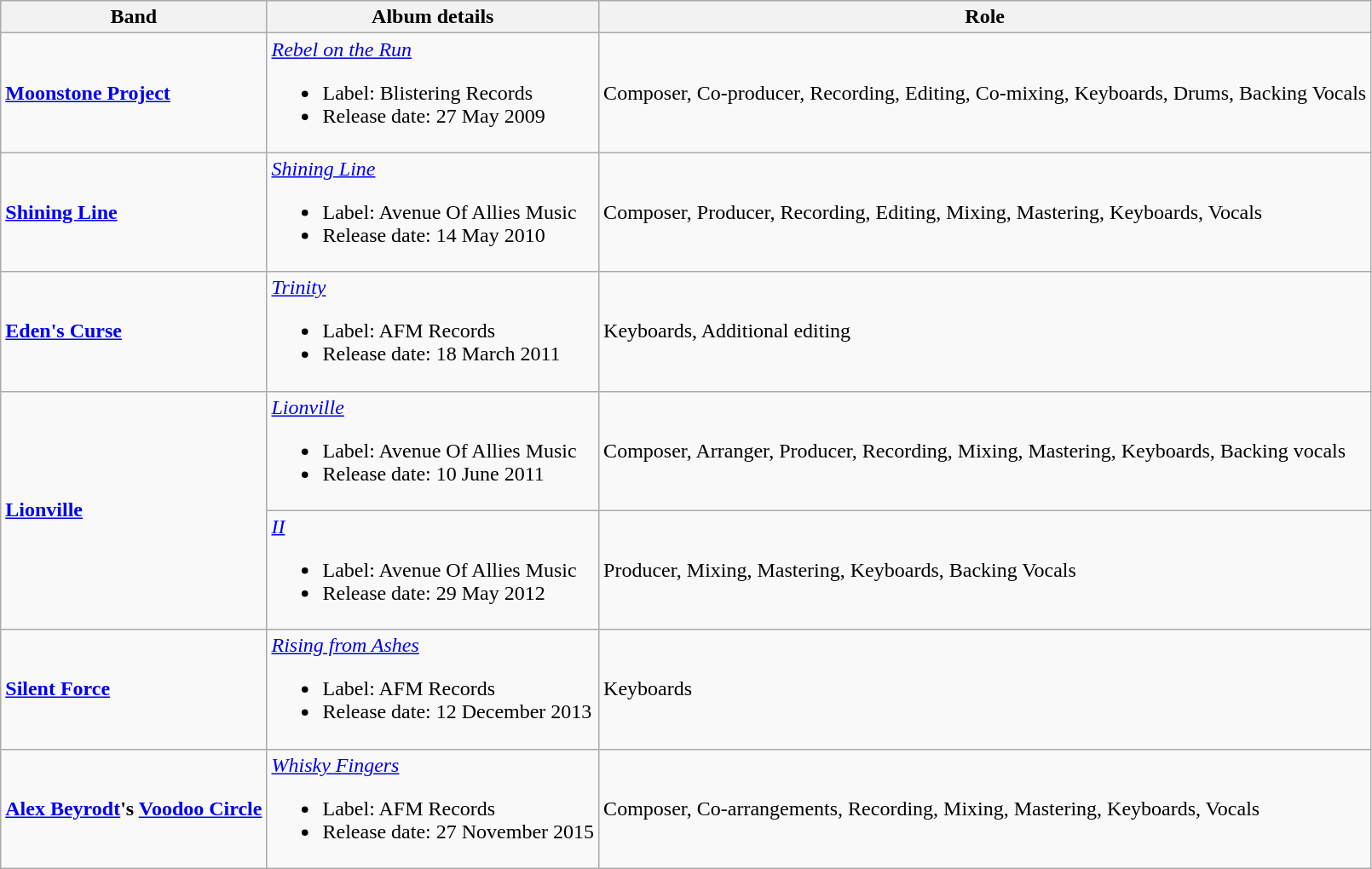<table class="wikitable">
<tr>
<th>Band</th>
<th>Album details</th>
<th>Role</th>
</tr>
<tr>
<td><strong><a href='#'>Moonstone Project</a></strong></td>
<td><em><a href='#'>Rebel on the Run</a></em><br><ul><li>Label:  Blistering Records</li><li>Release date: 27 May 2009</li></ul></td>
<td>Composer, Co-producer, Recording, Editing, Co-mixing, Keyboards, Drums, Backing Vocals</td>
</tr>
<tr>
<td><strong><a href='#'>Shining Line</a></strong></td>
<td><em><a href='#'>Shining Line</a></em><br><ul><li>Label: Avenue Of Allies Music</li><li>Release date: 14 May 2010</li></ul></td>
<td>Composer, Producer, Recording, Editing, Mixing, Mastering, Keyboards, Vocals</td>
</tr>
<tr>
<td><strong><a href='#'>Eden's Curse</a></strong></td>
<td><em><a href='#'>Trinity</a></em><br><ul><li>Label:  AFM Records</li><li>Release date: 18 March 2011</li></ul></td>
<td>Keyboards, Additional editing</td>
</tr>
<tr>
<td rowspan=2><strong><a href='#'>Lionville</a></strong></td>
<td><em><a href='#'>Lionville</a></em><br><ul><li>Label: Avenue Of Allies Music</li><li>Release date: 10 June 2011</li></ul></td>
<td>Composer, Arranger, Producer, Recording, Mixing, Mastering, Keyboards, Backing vocals</td>
</tr>
<tr>
<td><em><a href='#'>II</a></em><br><ul><li>Label:  Avenue Of Allies Music</li><li>Release date: 29 May 2012</li></ul></td>
<td>Producer, Mixing, Mastering, Keyboards, Backing Vocals</td>
</tr>
<tr>
<td><strong><a href='#'>Silent Force</a></strong></td>
<td><em><a href='#'>Rising from Ashes</a></em><br><ul><li>Label:  AFM Records</li><li>Release date: 12 December 2013</li></ul></td>
<td>Keyboards</td>
</tr>
<tr>
<td><strong><a href='#'>Alex Beyrodt</a>'s <a href='#'>Voodoo Circle</a></strong></td>
<td><em><a href='#'>Whisky Fingers</a></em><br><ul><li>Label:  AFM Records</li><li>Release date: 27 November 2015</li></ul></td>
<td>Composer, Co-arrangements, Recording, Mixing, Mastering, Keyboards, Vocals</td>
</tr>
</table>
